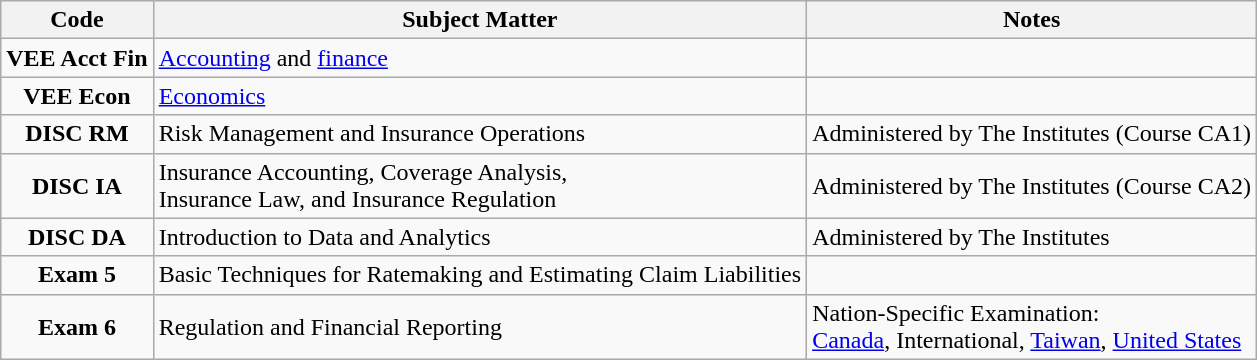<table class=wikitable>
<tr>
<th>Code</th>
<th>Subject Matter</th>
<th>Notes</th>
</tr>
<tr>
<td align=center><strong>VEE Acct Fin</strong></td>
<td><a href='#'>Accounting</a> and <a href='#'>finance</a></td>
<td></td>
</tr>
<tr>
<td align=center><strong>VEE Econ</strong></td>
<td><a href='#'>Economics</a></td>
</tr>
<tr>
<td align=center><strong>DISC RM</strong></td>
<td>Risk Management and Insurance Operations</td>
<td>Administered by The Institutes (Course CA1)</td>
</tr>
<tr>
<td align=center><strong>DISC IA</strong></td>
<td>Insurance Accounting, Coverage Analysis,<br>Insurance Law, and Insurance Regulation</td>
<td>Administered by The Institutes (Course CA2)</td>
</tr>
<tr>
<td align=center><strong>DISC DA</strong></td>
<td>Introduction to Data and Analytics</td>
<td>Administered by The Institutes</td>
</tr>
<tr>
<td align=center><strong>Exam 5</strong></td>
<td>Basic Techniques for Ratemaking and Estimating Claim Liabilities</td>
<td></td>
</tr>
<tr>
<td align=center><strong>Exam 6</strong></td>
<td>Regulation and Financial Reporting</td>
<td>Nation-Specific Examination:<br><a href='#'>Canada</a>, International, <a href='#'>Taiwan</a>, <a href='#'>United States</a></td>
</tr>
</table>
